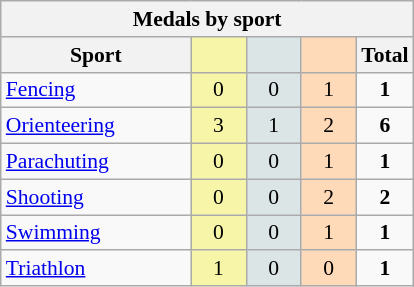<table class="wikitable" style="font-size:90%; text-align:center;">
<tr>
<th colspan="5">Medals by sport</th>
</tr>
<tr>
<th width="120">Sport</th>
<th scope="col" width="30" style="background:#F7F6A8;"></th>
<th scope="col" width="30" style="background:#DCE5E5;"></th>
<th scope="col" width="30" style="background:#FFDAB9;"></th>
<th width="30">Total</th>
</tr>
<tr>
<td align="left"><a href='#'>Fencing</a></td>
<td style="background:#F7F6A8;">0</td>
<td style="background:#DCE5E5;">0</td>
<td style="background:#FFDAB9;">1</td>
<td><strong>1</strong></td>
</tr>
<tr>
<td align="left"><a href='#'>Orienteering</a></td>
<td style="background:#F7F6A8;">3</td>
<td style="background:#DCE5E5;">1</td>
<td style="background:#FFDAB9;">2</td>
<td><strong>6</strong></td>
</tr>
<tr>
<td align="left"><a href='#'>Parachuting</a></td>
<td style="background:#F7F6A8;">0</td>
<td style="background:#DCE5E5;">0</td>
<td style="background:#FFDAB9;">1</td>
<td><strong>1</strong></td>
</tr>
<tr>
<td align="left"><a href='#'>Shooting</a></td>
<td style="background:#F7F6A8;">0</td>
<td style="background:#DCE5E5;">0</td>
<td style="background:#FFDAB9;">2</td>
<td><strong>2</strong></td>
</tr>
<tr>
<td align="left"><a href='#'>Swimming</a></td>
<td style="background:#F7F6A8;">0</td>
<td style="background:#DCE5E5;">0</td>
<td style="background:#FFDAB9;">1</td>
<td><strong>1</strong></td>
</tr>
<tr>
<td align="left"><a href='#'>Triathlon</a></td>
<td style="background:#F7F6A8;">1</td>
<td style="background:#DCE5E5;">0</td>
<td style="background:#FFDAB9;">0</td>
<td><strong>1</strong></td>
</tr>
</table>
